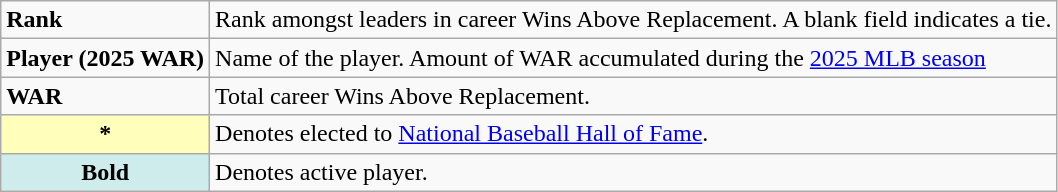<table class="wikitable">
<tr>
<td><strong>Rank</strong></td>
<td>Rank amongst leaders in career Wins Above Replacement. A blank field indicates a tie.</td>
</tr>
<tr>
<td><strong>Player (2025 WAR)</strong></td>
<td>Name of the player. Amount of WAR accumulated during the <a href='#'>2025 MLB season</a></td>
</tr>
<tr>
<td><strong>WAR</strong></td>
<td>Total career Wins Above Replacement.</td>
</tr>
<tr>
<th scope="row" style="background-color:#ffffbb">*</th>
<td>Denotes elected to <a href='#'>National Baseball Hall of Fame</a>. <br></td>
</tr>
<tr>
<th scope="row" style="background:#cfecec;"><strong>Bold</strong></th>
<td>Denotes active player.</td>
</tr>
</table>
